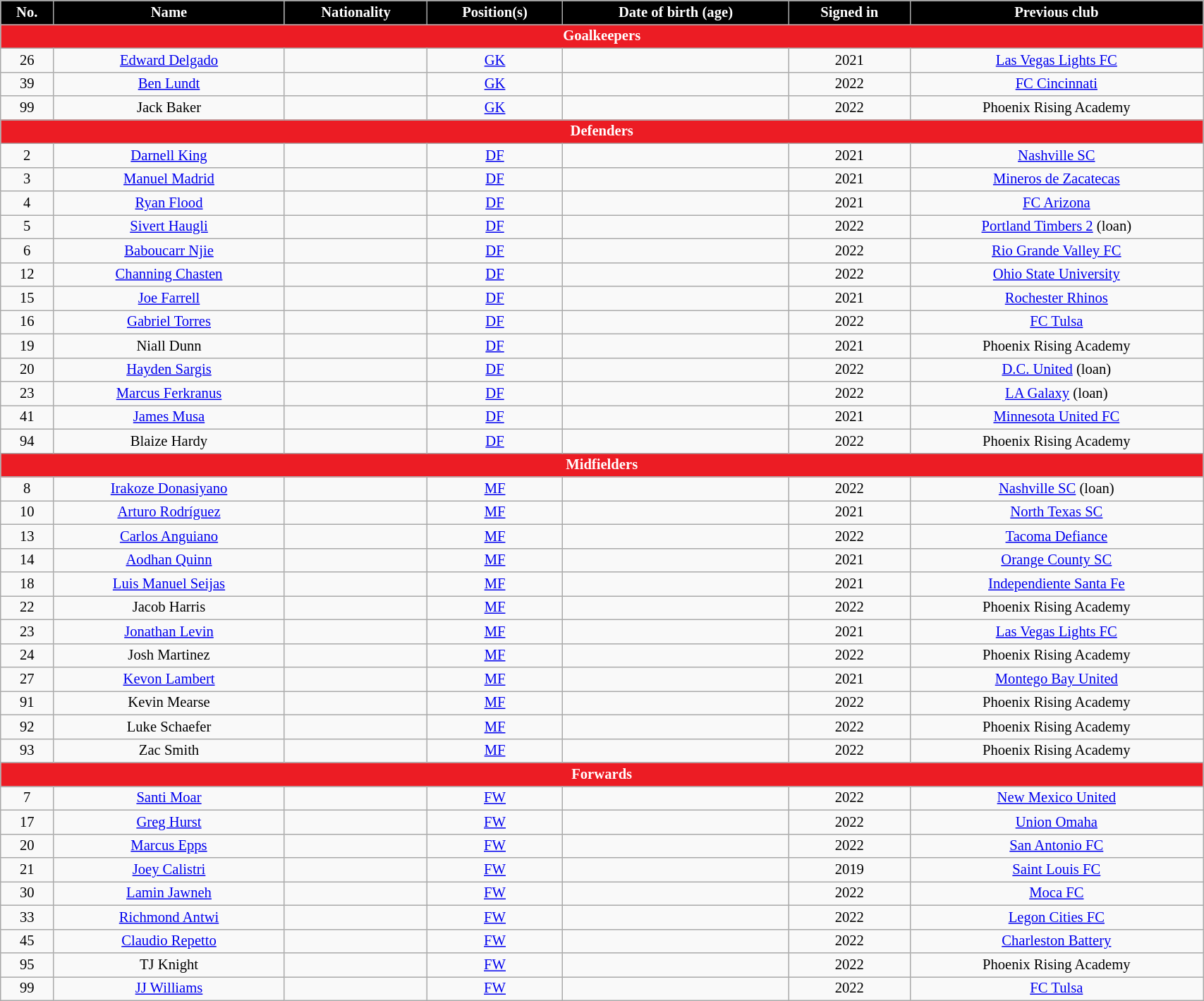<table class="wikitable" style="text-align:center; font-size:86%; width:90%;">
<tr>
<th style="background:#000; color:white; text-align:center;">No.</th>
<th style="background:#000; color:white; text-align:center;">Name</th>
<th style="background:#000; color:white; text-align:center;">Nationality</th>
<th style="background:#000; color:white; text-align:center;">Position(s)</th>
<th style="background:#000; color:white; text-align:center;">Date of birth (age)</th>
<th style="background:#000; color:white; text-align:center;">Signed in</th>
<th style="background:#000; color:white; text-align:center;">Previous club</th>
</tr>
<tr>
<th colspan=9 style="background:#EC1C24; color:white; text-align:center;">Goalkeepers</th>
</tr>
<tr>
<td>26</td>
<td><a href='#'>Edward Delgado</a></td>
<td></td>
<td><a href='#'>GK</a></td>
<td></td>
<td>2021</td>
<td> <a href='#'>Las Vegas Lights FC</a></td>
</tr>
<tr>
<td>39</td>
<td><a href='#'>Ben Lundt</a></td>
<td></td>
<td><a href='#'>GK</a></td>
<td></td>
<td>2022</td>
<td> <a href='#'>FC Cincinnati</a></td>
</tr>
<tr>
<td>99</td>
<td>Jack Baker</td>
<td></td>
<td><a href='#'>GK</a></td>
<td></td>
<td>2022</td>
<td> Phoenix Rising Academy</td>
</tr>
<tr>
<th colspan=9 style="background:#EC1C24; color:white; text-align:center;">Defenders</th>
</tr>
<tr>
<td>2</td>
<td><a href='#'>Darnell King</a></td>
<td></td>
<td><a href='#'>DF</a></td>
<td></td>
<td>2021</td>
<td> <a href='#'>Nashville SC</a></td>
</tr>
<tr>
<td>3</td>
<td><a href='#'>Manuel Madrid</a></td>
<td></td>
<td><a href='#'>DF</a></td>
<td></td>
<td>2021</td>
<td> <a href='#'>Mineros de Zacatecas</a></td>
</tr>
<tr>
<td>4</td>
<td><a href='#'>Ryan Flood</a></td>
<td></td>
<td><a href='#'>DF</a></td>
<td></td>
<td>2021</td>
<td> <a href='#'>FC Arizona</a></td>
</tr>
<tr>
<td>5</td>
<td><a href='#'>Sivert Haugli</a></td>
<td></td>
<td><a href='#'>DF</a></td>
<td></td>
<td>2022</td>
<td> <a href='#'>Portland Timbers 2</a> (loan)</td>
</tr>
<tr>
<td>6</td>
<td><a href='#'>Baboucarr Njie</a></td>
<td></td>
<td><a href='#'>DF</a></td>
<td></td>
<td>2022</td>
<td> <a href='#'>Rio Grande Valley FC</a></td>
</tr>
<tr>
<td>12</td>
<td><a href='#'>Channing Chasten</a></td>
<td></td>
<td><a href='#'>DF</a></td>
<td></td>
<td>2022</td>
<td> <a href='#'>Ohio State University</a></td>
</tr>
<tr>
<td>15</td>
<td><a href='#'>Joe Farrell</a></td>
<td></td>
<td><a href='#'>DF</a></td>
<td></td>
<td>2021</td>
<td> <a href='#'>Rochester Rhinos</a></td>
</tr>
<tr>
<td>16</td>
<td><a href='#'>Gabriel Torres</a></td>
<td></td>
<td><a href='#'>DF</a></td>
<td></td>
<td>2022</td>
<td> <a href='#'>FC Tulsa</a></td>
</tr>
<tr>
<td>19</td>
<td>Niall Dunn</td>
<td></td>
<td><a href='#'>DF</a></td>
<td></td>
<td>2021</td>
<td> Phoenix Rising Academy</td>
</tr>
<tr>
<td>20</td>
<td><a href='#'>Hayden Sargis</a></td>
<td></td>
<td><a href='#'>DF</a></td>
<td></td>
<td>2022</td>
<td> <a href='#'>D.C. United</a> (loan)</td>
</tr>
<tr>
<td>23</td>
<td><a href='#'>Marcus Ferkranus</a></td>
<td></td>
<td><a href='#'>DF</a></td>
<td></td>
<td>2022</td>
<td> <a href='#'>LA Galaxy</a> (loan)</td>
</tr>
<tr>
<td>41</td>
<td><a href='#'>James Musa</a></td>
<td></td>
<td><a href='#'>DF</a></td>
<td></td>
<td>2021</td>
<td> <a href='#'>Minnesota United FC</a></td>
</tr>
<tr>
<td>94</td>
<td>Blaize Hardy</td>
<td></td>
<td><a href='#'>DF</a></td>
<td></td>
<td>2022</td>
<td> Phoenix Rising Academy</td>
</tr>
<tr>
<th colspan=9 style="background:#EC1C24; color:white; text-align:center;">Midfielders</th>
</tr>
<tr>
<td>8</td>
<td><a href='#'>Irakoze Donasiyano</a></td>
<td></td>
<td><a href='#'>MF</a></td>
<td></td>
<td>2022</td>
<td> <a href='#'>Nashville SC</a> (loan)</td>
</tr>
<tr>
<td>10</td>
<td><a href='#'>Arturo Rodríguez</a></td>
<td></td>
<td><a href='#'>MF</a></td>
<td></td>
<td>2021</td>
<td> <a href='#'>North Texas SC</a></td>
</tr>
<tr>
<td>13</td>
<td><a href='#'>Carlos Anguiano</a></td>
<td></td>
<td><a href='#'>MF</a></td>
<td></td>
<td>2022</td>
<td> <a href='#'>Tacoma Defiance</a></td>
</tr>
<tr>
<td>14</td>
<td><a href='#'>Aodhan Quinn</a></td>
<td></td>
<td><a href='#'>MF</a></td>
<td></td>
<td>2021</td>
<td> <a href='#'>Orange County SC</a></td>
</tr>
<tr>
<td>18</td>
<td><a href='#'>Luis Manuel Seijas</a></td>
<td></td>
<td><a href='#'>MF</a></td>
<td></td>
<td>2021</td>
<td> <a href='#'>Independiente Santa Fe</a></td>
</tr>
<tr>
<td>22</td>
<td>Jacob Harris</td>
<td></td>
<td><a href='#'>MF</a></td>
<td></td>
<td>2022</td>
<td> Phoenix Rising Academy</td>
</tr>
<tr>
<td>23</td>
<td><a href='#'>Jonathan Levin</a></td>
<td></td>
<td><a href='#'>MF</a></td>
<td></td>
<td>2021</td>
<td> <a href='#'>Las Vegas Lights FC</a></td>
</tr>
<tr>
<td>24</td>
<td>Josh Martinez</td>
<td></td>
<td><a href='#'>MF</a></td>
<td></td>
<td>2022</td>
<td> Phoenix Rising Academy</td>
</tr>
<tr>
<td>27</td>
<td><a href='#'>Kevon Lambert</a></td>
<td></td>
<td><a href='#'>MF</a></td>
<td></td>
<td>2021</td>
<td> <a href='#'>Montego Bay United</a></td>
</tr>
<tr>
<td>91</td>
<td>Kevin Mearse</td>
<td></td>
<td><a href='#'>MF</a></td>
<td></td>
<td>2022</td>
<td> Phoenix Rising Academy</td>
</tr>
<tr>
<td>92</td>
<td>Luke Schaefer</td>
<td></td>
<td><a href='#'>MF</a></td>
<td></td>
<td>2022</td>
<td> Phoenix Rising Academy</td>
</tr>
<tr>
<td>93</td>
<td>Zac Smith</td>
<td></td>
<td><a href='#'>MF</a></td>
<td></td>
<td>2022</td>
<td> Phoenix Rising Academy</td>
</tr>
<tr>
<th colspan=9 style="background:#EC1C24; color:white; text-align:center;">Forwards</th>
</tr>
<tr>
<td>7</td>
<td><a href='#'>Santi Moar</a></td>
<td></td>
<td><a href='#'>FW</a></td>
<td></td>
<td>2022</td>
<td> <a href='#'>New Mexico United</a></td>
</tr>
<tr>
<td>17</td>
<td><a href='#'>Greg Hurst</a></td>
<td></td>
<td><a href='#'>FW</a></td>
<td></td>
<td>2022</td>
<td> <a href='#'>Union Omaha</a></td>
</tr>
<tr>
<td>20</td>
<td><a href='#'>Marcus Epps</a></td>
<td></td>
<td><a href='#'>FW</a></td>
<td></td>
<td>2022</td>
<td> <a href='#'>San Antonio FC</a></td>
</tr>
<tr>
<td>21</td>
<td><a href='#'>Joey Calistri</a></td>
<td></td>
<td><a href='#'>FW</a></td>
<td></td>
<td>2019</td>
<td> <a href='#'>Saint Louis FC</a></td>
</tr>
<tr>
<td>30</td>
<td><a href='#'>Lamin Jawneh</a></td>
<td></td>
<td><a href='#'>FW</a></td>
<td></td>
<td>2022</td>
<td> <a href='#'>Moca FC</a></td>
</tr>
<tr>
<td>33</td>
<td><a href='#'>Richmond Antwi</a></td>
<td></td>
<td><a href='#'>FW</a></td>
<td></td>
<td>2022</td>
<td> <a href='#'>Legon Cities FC</a></td>
</tr>
<tr>
<td>45</td>
<td><a href='#'>Claudio Repetto</a></td>
<td></td>
<td><a href='#'>FW</a></td>
<td></td>
<td>2022</td>
<td> <a href='#'>Charleston Battery</a></td>
</tr>
<tr>
<td>95</td>
<td>TJ Knight</td>
<td></td>
<td><a href='#'>FW</a></td>
<td></td>
<td>2022</td>
<td> Phoenix Rising Academy</td>
</tr>
<tr>
<td>99</td>
<td><a href='#'>JJ Williams</a></td>
<td></td>
<td><a href='#'>FW</a></td>
<td></td>
<td>2022</td>
<td> <a href='#'>FC Tulsa</a></td>
</tr>
</table>
